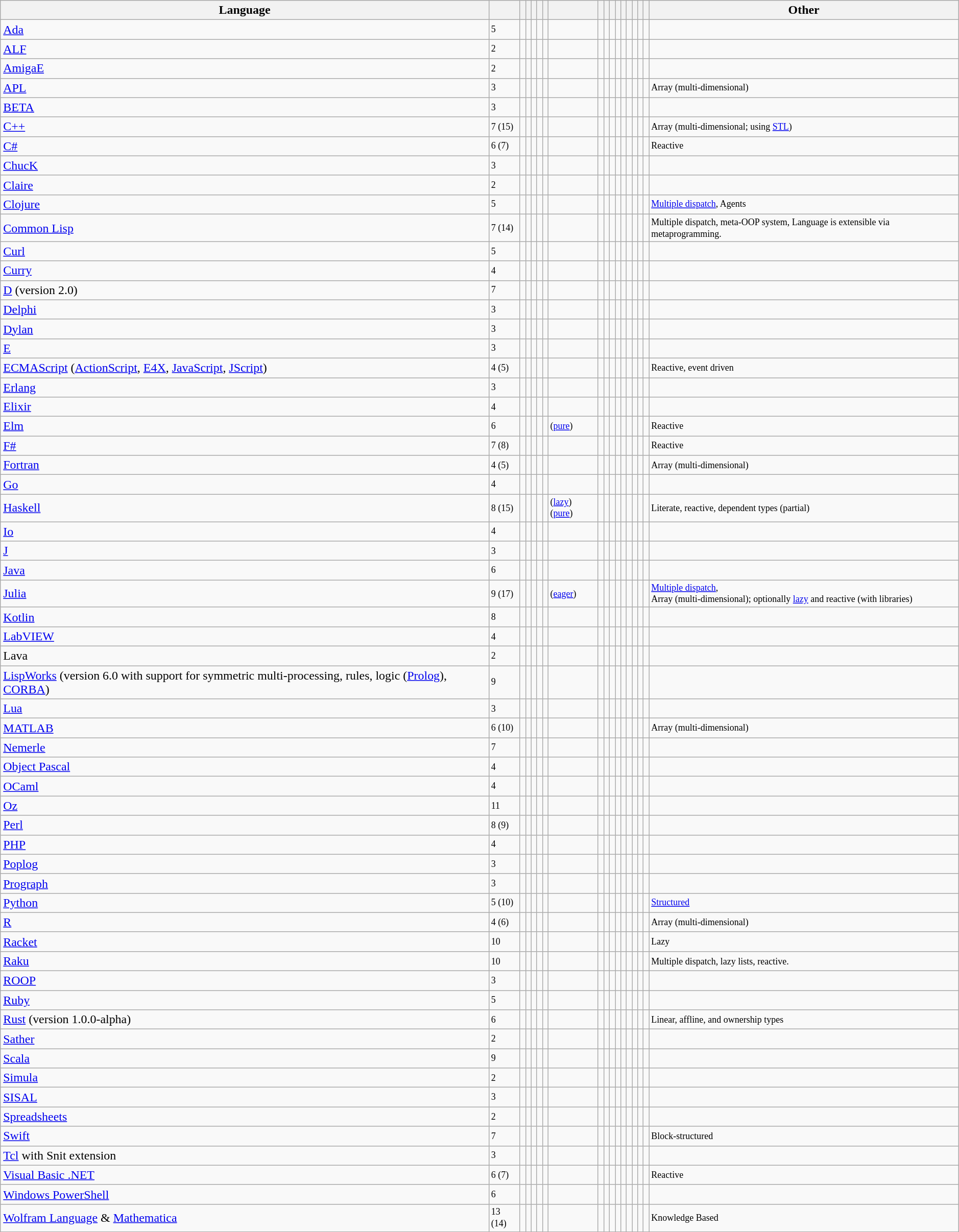<table class="wikitable sortable sticky-header" style="font-size:75%;">
<tr style="font-size: 133%;">
<th>Language</th>
<th></th>
<th></th>
<th></th>
<th></th>
<th></th>
<th></th>
<th></th>
<th></th>
<th></th>
<th></th>
<th></th>
<th></th>
<th></th>
<th></th>
<th></th>
<th></th>
<th>Other</th>
</tr>
<tr>
<td style="font-size: 133%;"><a href='#'>Ada</a></td>
<td>5</td>
<td></td>
<td></td>
<td></td>
<td></td>
<td></td>
<td></td>
<td></td>
<td></td>
<td></td>
<td></td>
<td></td>
<td></td>
<td></td>
<td></td>
<td></td>
<td></td>
</tr>
<tr>
<td style="font-size: 133%;"><a href='#'>ALF</a></td>
<td>2</td>
<td></td>
<td></td>
<td></td>
<td></td>
<td></td>
<td></td>
<td></td>
<td></td>
<td></td>
<td></td>
<td></td>
<td></td>
<td></td>
<td></td>
<td></td>
<td></td>
</tr>
<tr>
<td style="font-size: 133%;"><a href='#'>AmigaE</a><br></td>
<td>2</td>
<td></td>
<td></td>
<td></td>
<td></td>
<td></td>
<td></td>
<td></td>
<td></td>
<td></td>
<td></td>
<td></td>
<td></td>
<td></td>
<td></td>
<td></td>
<td></td>
</tr>
<tr>
<td style="font-size: 133%;"><a href='#'>APL</a></td>
<td>3</td>
<td></td>
<td></td>
<td></td>
<td></td>
<td></td>
<td></td>
<td></td>
<td></td>
<td></td>
<td></td>
<td></td>
<td></td>
<td></td>
<td></td>
<td></td>
<td>Array (multi-dimensional)</td>
</tr>
<tr>
<td style="font-size: 133%;"><a href='#'>BETA</a><br></td>
<td>3</td>
<td></td>
<td></td>
<td></td>
<td></td>
<td></td>
<td></td>
<td></td>
<td></td>
<td></td>
<td></td>
<td></td>
<td></td>
<td></td>
<td></td>
<td></td>
<td></td>
</tr>
<tr>
<td style="font-size: 133%;"><a href='#'>C++</a></td>
<td>7 (15)</td>
<td></td>
<td></td>
<td></td>
<td></td>
<td></td>
<td></td>
<td></td>
<td></td>
<td></td>
<td></td>
<td></td>
<td></td>
<td></td>
<td></td>
<td></td>
<td>Array (multi-dimensional; using <a href='#'>STL</a>)</td>
</tr>
<tr>
<td style="font-size: 133%;"><a href='#'>C#</a></td>
<td>6 (7)</td>
<td></td>
<td></td>
<td></td>
<td></td>
<td></td>
<td></td>
<td></td>
<td></td>
<td></td>
<td></td>
<td></td>
<td></td>
<td></td>
<td></td>
<td></td>
<td>Reactive</td>
</tr>
<tr>
<td style="font-size: 133%;"><a href='#'>ChucK</a><br></td>
<td>3</td>
<td></td>
<td></td>
<td></td>
<td></td>
<td></td>
<td></td>
<td></td>
<td></td>
<td></td>
<td></td>
<td></td>
<td></td>
<td></td>
<td></td>
<td></td>
<td></td>
</tr>
<tr>
<td style="font-size: 133%;"><a href='#'>Claire</a></td>
<td>2</td>
<td></td>
<td></td>
<td></td>
<td></td>
<td></td>
<td></td>
<td></td>
<td></td>
<td></td>
<td></td>
<td></td>
<td></td>
<td></td>
<td></td>
<td></td>
<td></td>
</tr>
<tr>
<td style="font-size: 133%;"><a href='#'>Clojure</a></td>
<td>5</td>
<td></td>
<td></td>
<td></td>
<td></td>
<td></td>
<td></td>
<td></td>
<td></td>
<td></td>
<td></td>
<td></td>
<td></td>
<td></td>
<td></td>
<td></td>
<td><a href='#'>Multiple dispatch</a>, Agents</td>
</tr>
<tr>
<td style="font-size: 133%;"><a href='#'>Common Lisp</a></td>
<td>7 (14)</td>
<td></td>
<td></td>
<td></td>
<td></td>
<td></td>
<td></td>
<td></td>
<td></td>
<td></td>
<td></td>
<td></td>
<td></td>
<td></td>
<td></td>
<td></td>
<td>Multiple dispatch, meta-OOP system, Language is extensible via metaprogramming.</td>
</tr>
<tr>
<td style="font-size: 133%;"><a href='#'>Curl</a></td>
<td>5</td>
<td></td>
<td></td>
<td></td>
<td></td>
<td></td>
<td></td>
<td></td>
<td></td>
<td></td>
<td></td>
<td></td>
<td></td>
<td></td>
<td></td>
<td></td>
<td></td>
</tr>
<tr>
<td style="font-size: 133%;"><a href='#'>Curry</a></td>
<td>4</td>
<td></td>
<td></td>
<td></td>
<td></td>
<td></td>
<td></td>
<td></td>
<td></td>
<td></td>
<td></td>
<td></td>
<td></td>
<td></td>
<td></td>
<td></td>
<td></td>
</tr>
<tr>
<td style="font-size: 133%;"><a href='#'>D</a> (version 2.0)</td>
<td>7</td>
<td></td>
<td></td>
<td></td>
<td></td>
<td></td>
<td></td>
<td></td>
<td></td>
<td></td>
<td></td>
<td></td>
<td></td>
<td></td>
<td></td>
<td></td>
<td></td>
</tr>
<tr>
<td style="font-size: 133%;"><a href='#'>Delphi</a></td>
<td>3</td>
<td></td>
<td></td>
<td></td>
<td></td>
<td></td>
<td></td>
<td></td>
<td></td>
<td></td>
<td></td>
<td></td>
<td></td>
<td></td>
<td></td>
<td></td>
<td></td>
</tr>
<tr>
<td style="font-size: 133%;"><a href='#'>Dylan</a><br></td>
<td>3</td>
<td></td>
<td></td>
<td></td>
<td></td>
<td></td>
<td></td>
<td></td>
<td></td>
<td></td>
<td></td>
<td></td>
<td></td>
<td></td>
<td></td>
<td></td>
<td></td>
</tr>
<tr>
<td style="font-size: 133%;"><a href='#'>E</a></td>
<td>3</td>
<td></td>
<td></td>
<td></td>
<td></td>
<td></td>
<td></td>
<td></td>
<td></td>
<td></td>
<td></td>
<td></td>
<td></td>
<td></td>
<td></td>
<td></td>
<td></td>
</tr>
<tr>
<td style="font-size: 133%;"><a href='#'>ECMAScript</a> (<a href='#'>ActionScript</a>, <a href='#'>E4X</a>, <a href='#'>JavaScript</a>, <a href='#'>JScript</a>)</td>
<td>4 (5)</td>
<td></td>
<td></td>
<td></td>
<td></td>
<td></td>
<td></td>
<td></td>
<td></td>
<td></td>
<td></td>
<td></td>
<td></td>
<td></td>
<td></td>
<td></td>
<td>Reactive, event driven</td>
</tr>
<tr>
<td style="font-size: 133%;"><a href='#'>Erlang</a></td>
<td>3</td>
<td></td>
<td></td>
<td></td>
<td></td>
<td></td>
<td></td>
<td></td>
<td></td>
<td></td>
<td></td>
<td></td>
<td></td>
<td></td>
<td></td>
<td></td>
<td></td>
</tr>
<tr>
<td style="font-size: 133%;"><a href='#'>Elixir</a></td>
<td>4</td>
<td></td>
<td></td>
<td></td>
<td></td>
<td></td>
<td></td>
<td></td>
<td></td>
<td></td>
<td></td>
<td></td>
<td></td>
<td></td>
<td></td>
<td></td>
<td></td>
</tr>
<tr>
<td style="font-size: 133%;"><a href='#'>Elm</a></td>
<td>6</td>
<td></td>
<td></td>
<td></td>
<td></td>
<td></td>
<td> (<a href='#'>pure</a>)</td>
<td></td>
<td></td>
<td></td>
<td></td>
<td></td>
<td></td>
<td></td>
<td></td>
<td></td>
<td>Reactive</td>
</tr>
<tr>
<td style="font-size: 133%;"><a href='#'>F#</a></td>
<td>7 (8)</td>
<td></td>
<td></td>
<td></td>
<td></td>
<td></td>
<td></td>
<td></td>
<td></td>
<td></td>
<td></td>
<td></td>
<td></td>
<td></td>
<td></td>
<td></td>
<td>Reactive</td>
</tr>
<tr>
<td style="font-size: 133%;"><a href='#'>Fortran</a></td>
<td>4 (5)</td>
<td></td>
<td></td>
<td></td>
<td></td>
<td></td>
<td></td>
<td></td>
<td></td>
<td></td>
<td></td>
<td></td>
<td></td>
<td></td>
<td></td>
<td></td>
<td>Array (multi-dimensional)</td>
</tr>
<tr>
<td style="font-size: 133%;"><a href='#'>Go</a></td>
<td>4</td>
<td></td>
<td></td>
<td></td>
<td></td>
<td></td>
<td></td>
<td></td>
<td></td>
<td></td>
<td></td>
<td></td>
<td></td>
<td></td>
<td></td>
<td></td>
<td></td>
</tr>
<tr>
<td style="font-size: 133%;"><a href='#'>Haskell</a></td>
<td>8 (15)</td>
<td></td>
<td></td>
<td></td>
<td></td>
<td></td>
<td> (<a href='#'>lazy</a>) (<a href='#'>pure</a>)</td>
<td></td>
<td></td>
<td></td>
<td></td>
<td></td>
<td></td>
<td></td>
<td></td>
<td></td>
<td>Literate, reactive, dependent types (partial)</td>
</tr>
<tr |>
<td style="font-size: 133%;"><a href='#'>Io</a></td>
<td>4</td>
<td></td>
<td></td>
<td></td>
<td></td>
<td></td>
<td></td>
<td></td>
<td></td>
<td></td>
<td></td>
<td></td>
<td></td>
<td></td>
<td></td>
<td></td>
<td></td>
</tr>
<tr>
<td style="font-size: 133%;"><a href='#'>J</a><br></td>
<td>3</td>
<td></td>
<td></td>
<td></td>
<td></td>
<td></td>
<td></td>
<td></td>
<td></td>
<td></td>
<td></td>
<td></td>
<td></td>
<td></td>
<td></td>
<td></td>
<td></td>
</tr>
<tr>
<td style="font-size: 133%;"><a href='#'>Java</a></td>
<td>6</td>
<td></td>
<td></td>
<td></td>
<td></td>
<td></td>
<td></td>
<td></td>
<td></td>
<td></td>
<td></td>
<td></td>
<td></td>
<td></td>
<td></td>
<td></td>
<td></td>
</tr>
<tr>
<td style="font-size: 133%;"><a href='#'>Julia</a></td>
<td>9 (17)</td>
<td></td>
<td></td>
<td></td>
<td></td>
<td></td>
<td> (<a href='#'>eager</a>)</td>
<td></td>
<td></td>
<td></td>
<td></td>
<td></td>
<td></td>
<td></td>
<td></td>
<td></td>
<td><a href='#'>Multiple dispatch</a>,<br>Array (multi-dimensional); optionally <a href='#'>lazy</a> and reactive (with libraries)</td>
</tr>
<tr>
<td style="font-size: 133%;"><a href='#'>Kotlin</a></td>
<td>8</td>
<td></td>
<td></td>
<td></td>
<td></td>
<td></td>
<td></td>
<td></td>
<td></td>
<td></td>
<td></td>
<td></td>
<td></td>
<td></td>
<td></td>
<td></td>
<td></td>
</tr>
<tr |>
<td style="font-size: 133%;"><a href='#'>LabVIEW</a></td>
<td>4</td>
<td></td>
<td></td>
<td></td>
<td></td>
<td></td>
<td></td>
<td></td>
<td></td>
<td></td>
<td></td>
<td></td>
<td></td>
<td></td>
<td></td>
<td></td>
<td></td>
</tr>
<tr>
<td style="font-size: 133%;">Lava</td>
<td>2</td>
<td></td>
<td></td>
<td></td>
<td></td>
<td></td>
<td></td>
<td></td>
<td></td>
<td></td>
<td></td>
<td></td>
<td></td>
<td></td>
<td></td>
<td></td>
<td></td>
</tr>
<tr>
<td style="font-size: 133%;"><a href='#'>LispWorks</a> (version 6.0 with support for symmetric multi-processing, rules, logic (<a href='#'>Prolog</a>), <a href='#'>CORBA</a>)</td>
<td>9</td>
<td></td>
<td></td>
<td></td>
<td></td>
<td></td>
<td></td>
<td></td>
<td></td>
<td></td>
<td></td>
<td></td>
<td></td>
<td></td>
<td></td>
<td></td>
<td></td>
</tr>
<tr>
<td style="font-size: 133%;"><a href='#'>Lua</a><br></td>
<td>3</td>
<td></td>
<td></td>
<td></td>
<td></td>
<td></td>
<td></td>
<td></td>
<td></td>
<td></td>
<td></td>
<td></td>
<td></td>
<td></td>
<td></td>
<td></td>
<td></td>
</tr>
<tr>
<td style="font-size: 133%;"><a href='#'>MATLAB</a></td>
<td>6 (10)</td>
<td></td>
<td></td>
<td></td>
<td></td>
<td></td>
<td></td>
<td></td>
<td></td>
<td></td>
<td></td>
<td></td>
<td></td>
<td></td>
<td></td>
<td></td>
<td>Array (multi-dimensional)</td>
</tr>
<tr>
<td style="font-size: 133%;"><a href='#'>Nemerle</a></td>
<td>7</td>
<td></td>
<td></td>
<td></td>
<td></td>
<td></td>
<td></td>
<td></td>
<td></td>
<td></td>
<td></td>
<td></td>
<td></td>
<td></td>
<td></td>
<td></td>
<td></td>
</tr>
<tr>
<td style="font-size: 133%;"><a href='#'>Object Pascal</a></td>
<td>4</td>
<td></td>
<td></td>
<td></td>
<td></td>
<td></td>
<td></td>
<td></td>
<td></td>
<td></td>
<td></td>
<td></td>
<td></td>
<td></td>
<td></td>
<td></td>
<td></td>
</tr>
<tr>
<td style="font-size: 133%;"><a href='#'>OCaml</a></td>
<td>4</td>
<td></td>
<td></td>
<td></td>
<td></td>
<td></td>
<td></td>
<td></td>
<td></td>
<td></td>
<td></td>
<td></td>
<td></td>
<td></td>
<td></td>
<td></td>
<td></td>
</tr>
<tr>
<td style="font-size: 133%;"><a href='#'>Oz</a></td>
<td>11</td>
<td></td>
<td></td>
<td></td>
<td></td>
<td></td>
<td></td>
<td></td>
<td></td>
<td></td>
<td></td>
<td></td>
<td></td>
<td></td>
<td></td>
<td></td>
<td></td>
</tr>
<tr>
<td style="font-size: 133%;"><a href='#'>Perl</a><br></td>
<td>8 (9)</td>
<td></td>
<td></td>
<td></td>
<td></td>
<td></td>
<td></td>
<td></td>
<td></td>
<td></td>
<td></td>
<td></td>
<td></td>
<td></td>
<td></td>
<td></td>
<td></td>
</tr>
<tr>
<td style="font-size: 133%;"><a href='#'>PHP</a></td>
<td>4</td>
<td></td>
<td></td>
<td></td>
<td></td>
<td></td>
<td></td>
<td></td>
<td></td>
<td></td>
<td></td>
<td></td>
<td></td>
<td></td>
<td></td>
<td></td>
<td></td>
</tr>
<tr>
<td style="font-size: 133%;"><a href='#'>Poplog</a></td>
<td>3</td>
<td></td>
<td></td>
<td></td>
<td></td>
<td></td>
<td></td>
<td></td>
<td></td>
<td></td>
<td></td>
<td></td>
<td></td>
<td></td>
<td></td>
<td></td>
<td></td>
</tr>
<tr>
<td style="font-size: 133%;"><a href='#'>Prograph</a></td>
<td>3</td>
<td></td>
<td></td>
<td></td>
<td></td>
<td></td>
<td></td>
<td></td>
<td></td>
<td></td>
<td></td>
<td></td>
<td></td>
<td></td>
<td></td>
<td></td>
<td></td>
</tr>
<tr>
<td style="font-size: 133%;"><a href='#'>Python</a></td>
<td>5 (10)</td>
<td></td>
<td></td>
<td></td>
<td></td>
<td></td>
<td></td>
<td></td>
<td></td>
<td></td>
<td></td>
<td></td>
<td></td>
<td></td>
<td></td>
<td></td>
<td><a href='#'>Structured</a></td>
</tr>
<tr>
<td style="font-size: 133%;"><a href='#'>R</a></td>
<td>4 (6)</td>
<td></td>
<td></td>
<td></td>
<td></td>
<td></td>
<td></td>
<td></td>
<td></td>
<td></td>
<td></td>
<td></td>
<td></td>
<td></td>
<td></td>
<td></td>
<td>Array (multi-dimensional)</td>
</tr>
<tr>
<td style="font-size: 133%;"><a href='#'>Racket</a></td>
<td>10</td>
<td></td>
<td></td>
<td></td>
<td></td>
<td></td>
<td></td>
<td></td>
<td></td>
<td></td>
<td></td>
<td></td>
<td></td>
<td></td>
<td></td>
<td></td>
<td>Lazy</td>
</tr>
<tr>
<td style="font-size: 133%;"><a href='#'>Raku</a></td>
<td>10</td>
<td></td>
<td></td>
<td></td>
<td></td>
<td></td>
<td></td>
<td></td>
<td></td>
<td></td>
<td></td>
<td></td>
<td></td>
<td></td>
<td></td>
<td></td>
<td>Multiple dispatch, lazy lists, reactive.</td>
</tr>
<tr>
<td style="font-size: 133%;"><a href='#'>ROOP</a></td>
<td>3</td>
<td></td>
<td></td>
<td></td>
<td></td>
<td></td>
<td></td>
<td></td>
<td></td>
<td></td>
<td></td>
<td></td>
<td></td>
<td></td>
<td></td>
<td></td>
<td></td>
</tr>
<tr>
<td style="font-size: 133%;"><a href='#'>Ruby</a></td>
<td>5</td>
<td></td>
<td></td>
<td></td>
<td></td>
<td></td>
<td></td>
<td></td>
<td></td>
<td></td>
<td></td>
<td></td>
<td></td>
<td></td>
<td></td>
<td></td>
<td></td>
</tr>
<tr>
<td style="font-size: 133%;"><a href='#'>Rust</a> (version 1.0.0-alpha)</td>
<td>6</td>
<td></td>
<td></td>
<td></td>
<td></td>
<td></td>
<td></td>
<td></td>
<td></td>
<td></td>
<td></td>
<td></td>
<td></td>
<td></td>
<td></td>
<td></td>
<td>Linear, affline, and ownership types</td>
</tr>
<tr>
<td style="font-size: 133%;"><a href='#'>Sather</a><br></td>
<td>2</td>
<td></td>
<td></td>
<td></td>
<td></td>
<td></td>
<td></td>
<td></td>
<td></td>
<td></td>
<td></td>
<td></td>
<td></td>
<td></td>
<td></td>
<td></td>
<td></td>
</tr>
<tr>
<td style="font-size: 133%;"><a href='#'>Scala</a></td>
<td>9</td>
<td></td>
<td></td>
<td></td>
<td></td>
<td></td>
<td></td>
<td></td>
<td></td>
<td></td>
<td></td>
<td></td>
<td></td>
<td></td>
<td></td>
<td></td>
<td></td>
</tr>
<tr>
<td style="font-size: 133%;"><a href='#'>Simula</a><br></td>
<td>2</td>
<td></td>
<td></td>
<td></td>
<td></td>
<td></td>
<td></td>
<td></td>
<td></td>
<td></td>
<td></td>
<td></td>
<td></td>
<td></td>
<td></td>
<td></td>
<td></td>
</tr>
<tr>
<td style="font-size: 133%;"><a href='#'>SISAL</a></td>
<td>3</td>
<td></td>
<td></td>
<td></td>
<td></td>
<td></td>
<td></td>
<td></td>
<td></td>
<td></td>
<td></td>
<td></td>
<td></td>
<td></td>
<td></td>
<td></td>
<td></td>
</tr>
<tr>
<td style="font-size: 133%;"><a href='#'>Spreadsheets</a></td>
<td>2</td>
<td></td>
<td></td>
<td></td>
<td></td>
<td></td>
<td></td>
<td></td>
<td></td>
<td></td>
<td></td>
<td></td>
<td></td>
<td></td>
<td></td>
<td></td>
<td></td>
</tr>
<tr>
<td style="font-size: 133%;"><a href='#'>Swift</a></td>
<td>7</td>
<td></td>
<td></td>
<td></td>
<td></td>
<td></td>
<td></td>
<td></td>
<td></td>
<td></td>
<td></td>
<td></td>
<td></td>
<td></td>
<td></td>
<td></td>
<td>Block-structured</td>
</tr>
<tr>
<td style="font-size: 133%;"><a href='#'>Tcl</a> with Snit extension<br></td>
<td>3</td>
<td></td>
<td></td>
<td></td>
<td></td>
<td></td>
<td></td>
<td></td>
<td></td>
<td></td>
<td></td>
<td></td>
<td></td>
<td></td>
<td></td>
<td></td>
<td></td>
</tr>
<tr>
<td style="font-size: 133%;"><a href='#'>Visual Basic .NET</a></td>
<td>6 (7)</td>
<td></td>
<td></td>
<td></td>
<td></td>
<td></td>
<td></td>
<td></td>
<td></td>
<td></td>
<td></td>
<td></td>
<td></td>
<td></td>
<td></td>
<td></td>
<td>Reactive</td>
</tr>
<tr>
<td style="font-size: 133%;"><a href='#'>Windows PowerShell</a></td>
<td>6</td>
<td></td>
<td></td>
<td></td>
<td></td>
<td></td>
<td></td>
<td></td>
<td></td>
<td></td>
<td></td>
<td></td>
<td></td>
<td></td>
<td></td>
<td></td>
<td></td>
</tr>
<tr>
<td style="font-size: 133%;"><a href='#'>Wolfram Language</a> & <a href='#'>Mathematica</a></td>
<td>13 (14)</td>
<td></td>
<td></td>
<td></td>
<td></td>
<td></td>
<td></td>
<td></td>
<td></td>
<td></td>
<td></td>
<td></td>
<td></td>
<td></td>
<td></td>
<td></td>
<td>Knowledge Based</td>
</tr>
</table>
